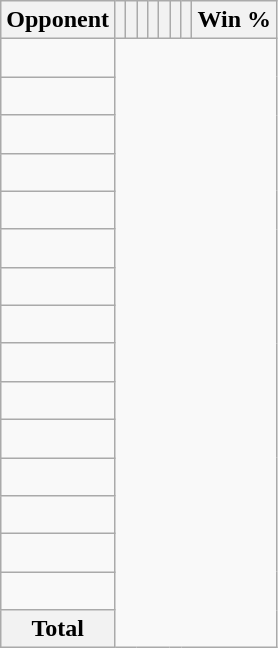<table class="wikitable sortable collapsible collapsed" style="text-align: center;">
<tr>
<th>Opponent</th>
<th></th>
<th></th>
<th></th>
<th></th>
<th></th>
<th></th>
<th></th>
<th>Win %</th>
</tr>
<tr>
<td align="left"><br></td>
</tr>
<tr>
<td align="left"><br></td>
</tr>
<tr>
<td align="left"><br></td>
</tr>
<tr>
<td align="left"><br></td>
</tr>
<tr>
<td align="left"><br></td>
</tr>
<tr>
<td align="left"><br></td>
</tr>
<tr>
<td align="left"><br></td>
</tr>
<tr>
<td align="left"><br></td>
</tr>
<tr>
<td align="left"><br></td>
</tr>
<tr>
<td align="left"><br></td>
</tr>
<tr>
<td align="left"><br></td>
</tr>
<tr>
<td align="left"><br></td>
</tr>
<tr>
<td align="left"><br></td>
</tr>
<tr>
<td align="left"><br></td>
</tr>
<tr>
<td align="left"><br></td>
</tr>
<tr class="sortbottom">
<th>Total<br></th>
</tr>
</table>
